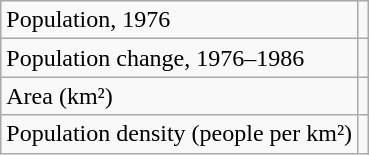<table class="wikitable">
<tr>
<td>Population, 1976</td>
<td></td>
</tr>
<tr>
<td>Population change, 1976–1986</td>
<td></td>
</tr>
<tr>
<td>Area (km²)</td>
<td></td>
</tr>
<tr>
<td>Population density (people per km²)</td>
<td></td>
</tr>
</table>
